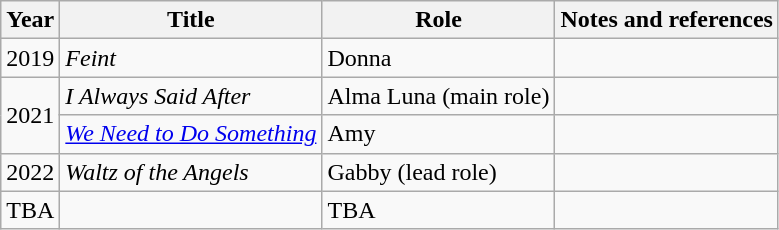<table class="wikitable sortable">
<tr>
<th>Year</th>
<th>Title</th>
<th>Role</th>
<th class="unsortable">Notes and references</th>
</tr>
<tr>
<td>2019</td>
<td><em>Feint</em></td>
<td>Donna</td>
<td></td>
</tr>
<tr>
<td rowspan="2">2021</td>
<td><em>I Always Said After</em></td>
<td>Alma Luna (main role)</td>
<td></td>
</tr>
<tr>
<td><em><a href='#'>We Need to Do Something</a></em></td>
<td>Amy</td>
<td></td>
</tr>
<tr>
<td>2022</td>
<td><em>Waltz of the Angels</em></td>
<td>Gabby (lead role)</td>
<td></td>
</tr>
<tr>
<td>TBA</td>
<td></td>
<td>TBA</td>
<td></td>
</tr>
</table>
